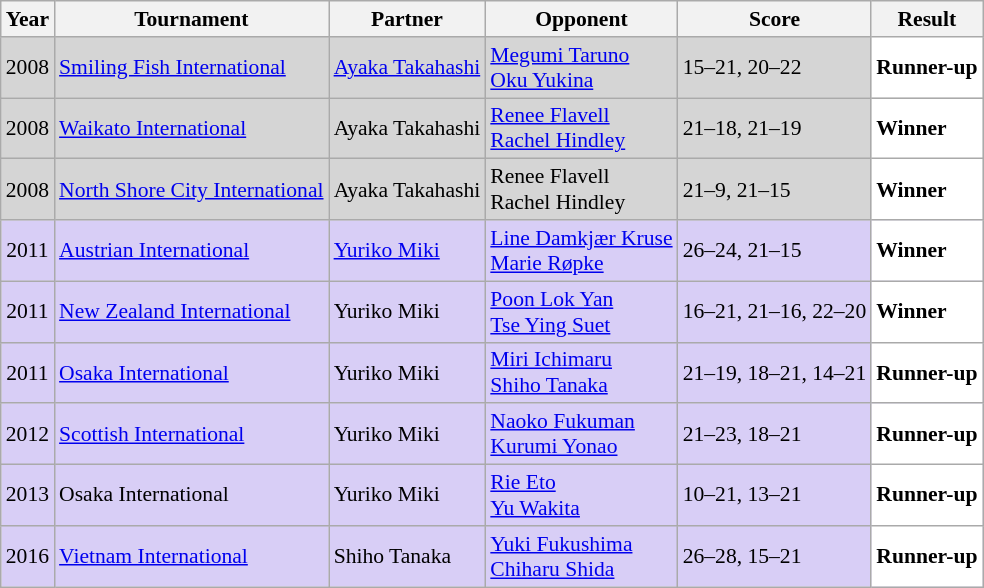<table class="sortable wikitable" style="font-size: 90%;">
<tr>
<th>Year</th>
<th>Tournament</th>
<th>Partner</th>
<th>Opponent</th>
<th>Score</th>
<th>Result</th>
</tr>
<tr style="background:#D5D5D5">
<td align="center">2008</td>
<td align="left"><a href='#'>Smiling Fish International</a></td>
<td align="left"> <a href='#'>Ayaka Takahashi</a></td>
<td align="left"> <a href='#'>Megumi Taruno</a> <br>  <a href='#'>Oku Yukina</a></td>
<td align="left">15–21, 20–22</td>
<td style="text-align:left; background:white"> <strong>Runner-up</strong></td>
</tr>
<tr style="background:#D5D5D5">
<td align="center">2008</td>
<td align="left"><a href='#'>Waikato International</a></td>
<td align="left"> Ayaka Takahashi</td>
<td align="left"> <a href='#'>Renee Flavell</a> <br>  <a href='#'>Rachel Hindley</a></td>
<td align="left">21–18, 21–19</td>
<td style="text-align:left; background:white"> <strong>Winner</strong></td>
</tr>
<tr style="background:#D5D5D5">
<td align="center">2008</td>
<td align="left"><a href='#'>North Shore City International</a></td>
<td align="left"> Ayaka Takahashi</td>
<td align="left"> Renee Flavell <br>  Rachel Hindley</td>
<td align="left">21–9, 21–15</td>
<td style="text-align:left; background:white"> <strong>Winner</strong></td>
</tr>
<tr style="background:#D8CEF6">
<td align="center">2011</td>
<td align="left"><a href='#'>Austrian International</a></td>
<td align="left"> <a href='#'>Yuriko Miki</a></td>
<td align="left"> <a href='#'>Line Damkjær Kruse</a> <br>  <a href='#'>Marie Røpke</a></td>
<td align="left">26–24, 21–15</td>
<td style="text-align:left; background:white"> <strong>Winner</strong></td>
</tr>
<tr style="background:#D8CEF6">
<td align="center">2011</td>
<td align="left"><a href='#'>New Zealand International</a></td>
<td align="left"> Yuriko Miki</td>
<td align="left"> <a href='#'>Poon Lok Yan</a> <br>  <a href='#'>Tse Ying Suet</a></td>
<td align="left">16–21, 21–16, 22–20</td>
<td style="text-align:left; background:white"> <strong>Winner</strong></td>
</tr>
<tr style="background:#D8CEF6">
<td align="center">2011</td>
<td align="left"><a href='#'>Osaka International</a></td>
<td align="left"> Yuriko Miki</td>
<td align="left"> <a href='#'>Miri Ichimaru</a> <br>  <a href='#'>Shiho Tanaka</a></td>
<td align="left">21–19, 18–21, 14–21</td>
<td style="text-align:left; background:white"> <strong>Runner-up</strong></td>
</tr>
<tr style="background:#D8CEF6">
<td align="center">2012</td>
<td align="left"><a href='#'>Scottish International</a></td>
<td align="left"> Yuriko Miki</td>
<td align="left"> <a href='#'>Naoko Fukuman</a> <br>  <a href='#'>Kurumi Yonao</a></td>
<td align="left">21–23, 18–21</td>
<td style="text-align:left; background:white"> <strong>Runner-up</strong></td>
</tr>
<tr style="background:#D8CEF6">
<td align="center">2013</td>
<td align="left">Osaka International</td>
<td align="left"> Yuriko Miki</td>
<td align="left"> <a href='#'>Rie Eto</a> <br>  <a href='#'>Yu Wakita</a></td>
<td align="left">10–21, 13–21</td>
<td style="text-align:left; background:white"> <strong>Runner-up</strong></td>
</tr>
<tr style="background:#D8CEF6">
<td align="center">2016</td>
<td align="left"><a href='#'>Vietnam International</a></td>
<td align="left"> Shiho Tanaka</td>
<td align="left"> <a href='#'>Yuki Fukushima</a> <br>  <a href='#'>Chiharu Shida</a></td>
<td align="left">26–28, 15–21</td>
<td style="text-align:left; background:white"> <strong>Runner-up</strong></td>
</tr>
</table>
